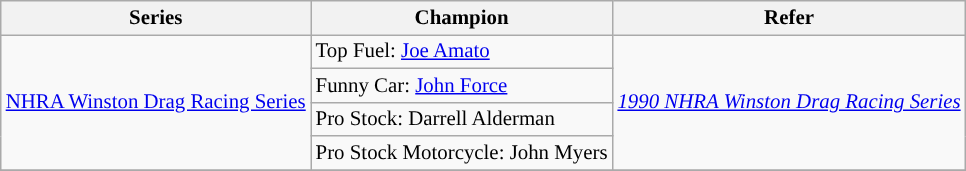<table class="wikitable" style="font-size:87%;">
<tr>
<th>Series</th>
<th>Champion</th>
<th>Refer</th>
</tr>
<tr>
<td rowspan=4><a href='#'>NHRA Winston Drag Racing Series</a></td>
<td>Top Fuel:  <a href='#'>Joe Amato</a></td>
<td rowspan=4><em><a href='#'>1990 NHRA Winston Drag Racing Series</a></em></td>
</tr>
<tr>
<td>Funny Car:  <a href='#'>John Force</a></td>
</tr>
<tr>
<td>Pro Stock:  Darrell Alderman</td>
</tr>
<tr>
<td>Pro Stock Motorcycle:  John Myers</td>
</tr>
<tr>
</tr>
</table>
